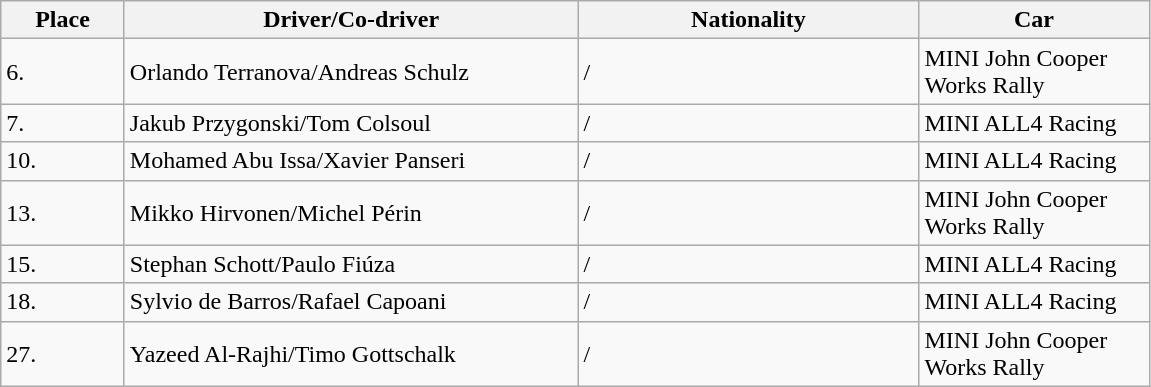<table class="wikitable">
<tr>
<th>Place</th>
<th>Driver/Co-driver</th>
<th>Nationality</th>
<th>Car</th>
</tr>
<tr>
<td style="width:75px;">6.</td>
<td style="width:295px;">Orlando Terranova/Andreas Schulz</td>
<td style="width:220px;"> / </td>
<td style="width:146px;">MINI John Cooper Works Rally</td>
</tr>
<tr>
<td>7.</td>
<td>Jakub Przygonski/Tom Colsoul</td>
<td> / </td>
<td>MINI ALL4 Racing</td>
</tr>
<tr>
<td>10.</td>
<td>Mohamed Abu Issa/Xavier Panseri</td>
<td> / </td>
<td>MINI ALL4 Racing</td>
</tr>
<tr>
<td>13.</td>
<td>Mikko Hirvonen/Michel Périn</td>
<td> / </td>
<td>MINI John Cooper Works Rally</td>
</tr>
<tr>
<td>15.</td>
<td>Stephan Schott/Paulo Fiúza</td>
<td> / </td>
<td>MINI ALL4 Racing</td>
</tr>
<tr>
<td>18.</td>
<td>Sylvio de Barros/Rafael Capoani</td>
<td> / </td>
<td>MINI ALL4 Racing</td>
</tr>
<tr>
<td>27.</td>
<td>Yazeed Al-Rajhi/Timo Gottschalk</td>
<td> / </td>
<td>MINI John Cooper Works Rally</td>
</tr>
</table>
